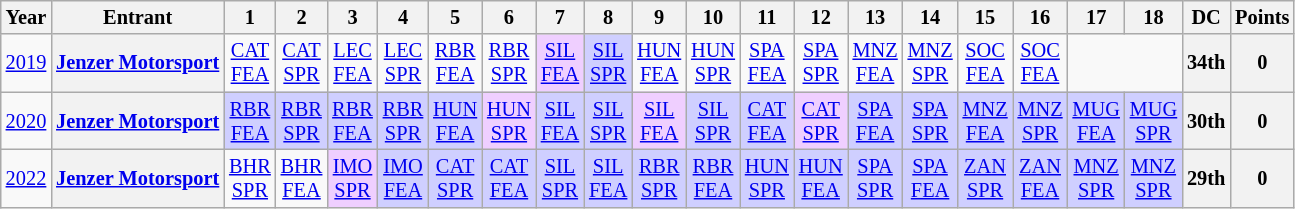<table class="wikitable" style="text-align:center; font-size:85%">
<tr>
<th>Year</th>
<th>Entrant</th>
<th>1</th>
<th>2</th>
<th>3</th>
<th>4</th>
<th>5</th>
<th>6</th>
<th>7</th>
<th>8</th>
<th>9</th>
<th>10</th>
<th>11</th>
<th>12</th>
<th>13</th>
<th>14</th>
<th>15</th>
<th>16</th>
<th>17</th>
<th>18</th>
<th>DC</th>
<th>Points</th>
</tr>
<tr>
<td><a href='#'>2019</a></td>
<th nowrap><a href='#'>Jenzer Motorsport</a></th>
<td><a href='#'>CAT<br>FEA</a></td>
<td><a href='#'>CAT<br>SPR</a></td>
<td><a href='#'>LEC<br>FEA</a></td>
<td><a href='#'>LEC<br>SPR</a></td>
<td><a href='#'>RBR<br>FEA</a></td>
<td><a href='#'>RBR<br>SPR</a></td>
<td style="background:#EFCFFF;"><a href='#'>SIL<br>FEA</a><br></td>
<td style="background:#CFCFFF;"><a href='#'>SIL<br>SPR</a><br></td>
<td><a href='#'>HUN<br>FEA</a></td>
<td><a href='#'>HUN<br>SPR</a></td>
<td><a href='#'>SPA<br>FEA</a></td>
<td><a href='#'>SPA<br>SPR</a></td>
<td><a href='#'>MNZ<br>FEA</a></td>
<td><a href='#'>MNZ<br>SPR</a></td>
<td><a href='#'>SOC<br>FEA</a></td>
<td><a href='#'>SOC<br>FEA</a></td>
<td colspan=2></td>
<th>34th</th>
<th>0</th>
</tr>
<tr>
<td><a href='#'>2020</a></td>
<th nowrap><a href='#'>Jenzer Motorsport</a></th>
<td style="background:#CFCFFF;"><a href='#'>RBR<br>FEA</a><br></td>
<td style="background:#CFCFFF;"><a href='#'>RBR<br>SPR</a><br></td>
<td style="background:#CFCFFF;"><a href='#'>RBR<br>FEA</a><br> </td>
<td style="background:#CFCFFF;"><a href='#'>RBR<br>SPR</a><br> </td>
<td style="background:#CFCFFF;"><a href='#'>HUN<br>FEA</a><br> </td>
<td style="background:#EFCFFF;"><a href='#'>HUN<br>SPR</a><br> </td>
<td style="background:#CFCFFF;"><a href='#'>SIL<br>FEA</a><br> </td>
<td style="background:#CFCFFF;"><a href='#'>SIL<br>SPR</a><br> </td>
<td style="background:#EFCFFF;"><a href='#'>SIL<br>FEA</a><br> </td>
<td style="background:#CFCFFF;"><a href='#'>SIL<br>SPR</a><br> </td>
<td style="background:#CFCFFF;"><a href='#'>CAT<br>FEA</a><br> </td>
<td style="background:#EFCFFF;"><a href='#'>CAT<br>SPR</a><br> </td>
<td style="background:#CFCFFF;"><a href='#'>SPA<br>FEA</a><br> </td>
<td style="background:#CFCFFF;"><a href='#'>SPA<br>SPR</a><br> </td>
<td style="background:#CFCFFF;"><a href='#'>MNZ<br>FEA</a><br></td>
<td style="background:#CFCFFF;"><a href='#'>MNZ<br>SPR</a><br></td>
<td style="background:#CFCFFF;"><a href='#'>MUG<br>FEA</a><br></td>
<td style="background:#CFCFFF;"><a href='#'>MUG<br>SPR</a><br></td>
<th>30th</th>
<th>0</th>
</tr>
<tr>
<td><a href='#'>2022</a></td>
<th nowrap><a href='#'>Jenzer Motorsport</a></th>
<td style="background:#;"><a href='#'>BHR<br>SPR</a></td>
<td style="background:#;"><a href='#'>BHR<br>FEA</a></td>
<td style="background:#EFCFFF;"><a href='#'>IMO<br>SPR</a><br></td>
<td style="background:#CFCFFF;"><a href='#'>IMO<br>FEA</a><br></td>
<td style="background:#CFCFFF;"><a href='#'>CAT<br>SPR</a><br></td>
<td style="background:#CFCFFF;"><a href='#'>CAT<br>FEA</a><br></td>
<td style="background:#CFCFFF;"><a href='#'>SIL<br>SPR</a><br></td>
<td style="background:#CFCFFF;"><a href='#'>SIL<br>FEA</a><br></td>
<td style="background:#CFCFFF;"><a href='#'>RBR<br>SPR</a><br></td>
<td style="background:#CFCFFF;"><a href='#'>RBR<br>FEA</a><br></td>
<td style="background:#CFCFFF;"><a href='#'>HUN<br>SPR</a><br></td>
<td style="background:#CFCFFF;"><a href='#'>HUN<br>FEA</a><br></td>
<td style="background:#CFCFFF;"><a href='#'>SPA<br>SPR</a><br></td>
<td style="background:#CFCFFF;"><a href='#'>SPA<br>FEA</a><br></td>
<td style="background:#CFCFFF;"><a href='#'>ZAN<br>SPR</a><br></td>
<td style="background:#CFCFFF;"><a href='#'>ZAN<br>FEA</a><br></td>
<td style="background:#CFCFFF;"><a href='#'>MNZ<br>SPR</a><br></td>
<td style="background:#CFCFFF;"><a href='#'>MNZ<br>SPR</a><br></td>
<th>29th</th>
<th>0</th>
</tr>
</table>
